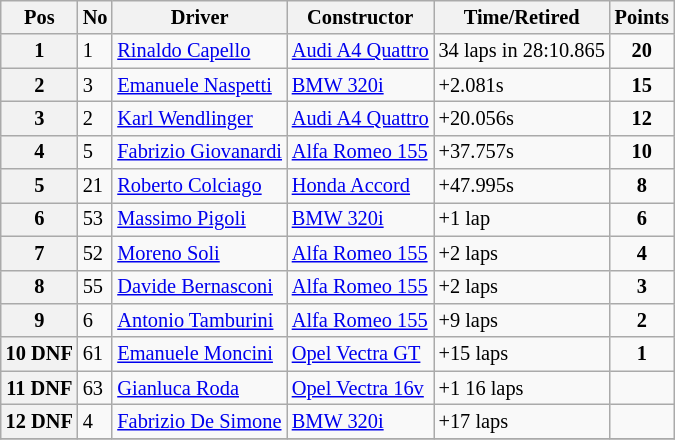<table class="wikitable" style="font-size: 85%;">
<tr>
<th>Pos</th>
<th>No</th>
<th>Driver</th>
<th>Constructor</th>
<th>Time/Retired</th>
<th>Points</th>
</tr>
<tr>
<th>1</th>
<td>1</td>
<td> <a href='#'>Rinaldo Capello</a></td>
<td><a href='#'>Audi A4 Quattro</a></td>
<td>34 laps in 28:10.865</td>
<td align=center><strong>20</strong></td>
</tr>
<tr>
<th>2</th>
<td>3</td>
<td> <a href='#'>Emanuele Naspetti</a></td>
<td><a href='#'>BMW 320i</a></td>
<td>+2.081s</td>
<td align=center><strong>15</strong></td>
</tr>
<tr>
<th>3</th>
<td>2</td>
<td> <a href='#'>Karl Wendlinger</a></td>
<td><a href='#'>Audi A4 Quattro</a></td>
<td>+20.056s</td>
<td align=center><strong>12</strong></td>
</tr>
<tr>
<th>4</th>
<td>5</td>
<td> <a href='#'>Fabrizio Giovanardi</a></td>
<td><a href='#'>Alfa Romeo 155</a></td>
<td>+37.757s</td>
<td align=center><strong>10</strong></td>
</tr>
<tr>
<th>5</th>
<td>21</td>
<td> <a href='#'>Roberto Colciago</a></td>
<td><a href='#'>Honda Accord</a></td>
<td>+47.995s</td>
<td align=center><strong>8</strong></td>
</tr>
<tr>
<th>6</th>
<td>53</td>
<td> <a href='#'>Massimo Pigoli</a></td>
<td><a href='#'>BMW 320i</a></td>
<td>+1 lap</td>
<td align=center><strong>6</strong></td>
</tr>
<tr>
<th>7</th>
<td>52</td>
<td> <a href='#'>Moreno Soli</a></td>
<td><a href='#'>Alfa Romeo 155</a></td>
<td>+2 laps</td>
<td align=center><strong>4</strong></td>
</tr>
<tr>
<th>8</th>
<td>55</td>
<td> <a href='#'>Davide Bernasconi</a></td>
<td><a href='#'>Alfa Romeo 155</a></td>
<td>+2 laps</td>
<td align=center><strong>3</strong></td>
</tr>
<tr>
<th>9</th>
<td>6</td>
<td> <a href='#'>Antonio Tamburini</a></td>
<td><a href='#'>Alfa Romeo 155</a></td>
<td>+9 laps</td>
<td align=center><strong>2</strong></td>
</tr>
<tr>
<th>10 DNF</th>
<td>61</td>
<td> <a href='#'>Emanuele Moncini</a></td>
<td><a href='#'> Opel Vectra GT</a></td>
<td>+15 laps</td>
<td align=center><strong>1</strong></td>
</tr>
<tr>
<th>11 DNF</th>
<td>63</td>
<td> <a href='#'>Gianluca Roda</a></td>
<td><a href='#'> Opel Vectra 16v</a></td>
<td>+1 16 laps</td>
<td></td>
</tr>
<tr>
<th>12 DNF</th>
<td>4</td>
<td> <a href='#'>Fabrizio De Simone</a></td>
<td><a href='#'>BMW 320i</a></td>
<td>+17 laps</td>
<td></td>
</tr>
<tr>
</tr>
</table>
